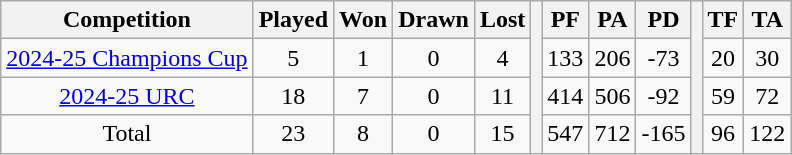<table class="wikitable">
<tr>
<th>Competition</th>
<th>Played</th>
<th>Won</th>
<th>Drawn</th>
<th>Lost</th>
<th rowspan="4"></th>
<th>PF</th>
<th>PA</th>
<th>PD</th>
<th rowspan="4"></th>
<th>TF</th>
<th>TA</th>
</tr>
<tr align=center>
<td><a href='#'>2024-25 Champions Cup</a></td>
<td>5</td>
<td>1</td>
<td>0</td>
<td>4</td>
<td>133</td>
<td>206</td>
<td>-73</td>
<td>20</td>
<td>30</td>
</tr>
<tr align=center>
<td><a href='#'>2024-25 URC</a></td>
<td>18</td>
<td>7</td>
<td>0</td>
<td>11</td>
<td>414</td>
<td>506</td>
<td>-92</td>
<td>59</td>
<td>72</td>
</tr>
<tr align=center>
<td>Total</td>
<td>23</td>
<td>8</td>
<td>0</td>
<td>15</td>
<td>547</td>
<td>712</td>
<td>-165</td>
<td>96</td>
<td>122</td>
</tr>
</table>
